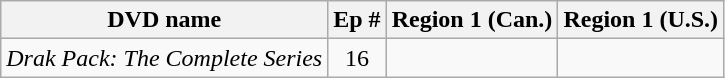<table class="wikitable">
<tr>
<th>DVD name</th>
<th>Ep #</th>
<th>Region 1 (Can.)</th>
<th>Region 1 (U.S.)</th>
</tr>
<tr>
<td><em>Drak Pack: The Complete Series</em></td>
<td style="text-align:center;">16</td>
<td></td>
<td></td>
</tr>
</table>
